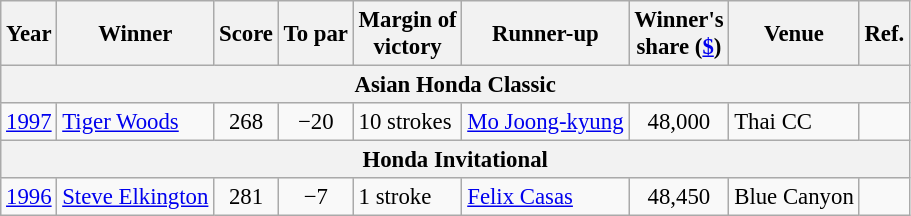<table class="wikitable" style="font-size:95%">
<tr>
<th>Year</th>
<th>Winner</th>
<th>Score</th>
<th>To par</th>
<th>Margin of<br>victory</th>
<th>Runner-up</th>
<th>Winner's<br>share (<a href='#'>$</a>)</th>
<th>Venue</th>
<th>Ref.</th>
</tr>
<tr>
<th colspan=9>Asian Honda Classic</th>
</tr>
<tr>
<td><a href='#'>1997</a></td>
<td> <a href='#'>Tiger Woods</a></td>
<td align=center>268</td>
<td align=center>−20</td>
<td>10 strokes</td>
<td> <a href='#'>Mo Joong-kyung</a></td>
<td align=center>48,000</td>
<td>Thai CC</td>
<td></td>
</tr>
<tr>
<th colspan=9>Honda Invitational</th>
</tr>
<tr>
<td><a href='#'>1996</a></td>
<td> <a href='#'>Steve Elkington</a></td>
<td align=center>281</td>
<td align=center>−7</td>
<td>1 stroke</td>
<td> <a href='#'>Felix Casas</a></td>
<td align=center>48,450</td>
<td>Blue Canyon</td>
<td></td>
</tr>
</table>
